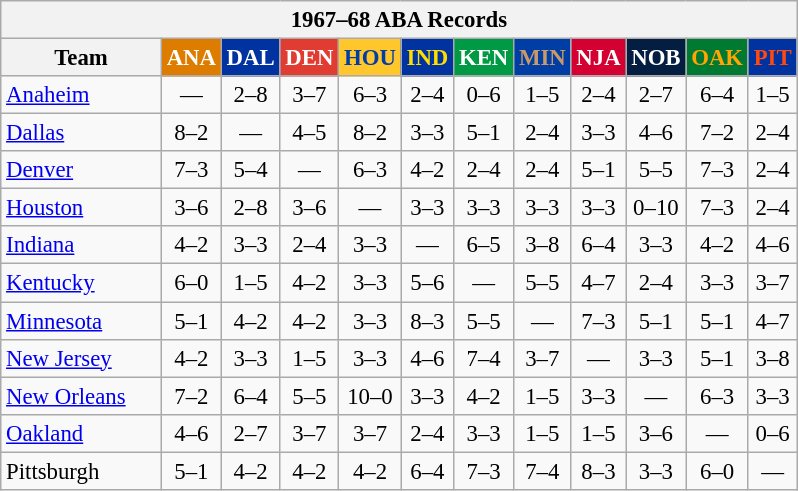<table class="wikitable" style="font-size:95%; text-align:center;">
<tr>
<th colspan=12>1967–68 ABA Records</th>
</tr>
<tr>
<th width=100>Team</th>
<th style="background:#DE7C00;color:#FFFFFF;width=35">ANA</th>
<th style="background:#00339F;color:#FFFFFF;width=35">DAL</th>
<th style="background:#E03C31;color:#FFFFFF;width=35">DEN</th>
<th style="background:#FFC72C;color:#003DA5;width=35">HOU</th>
<th style="background:#0032A0;color:#FEDD00;width=35">IND</th>
<th style="background:#009A44;color:#FFFFFF;width=35">KEN</th>
<th style="background:#003DA5;color:#C89A6A;width=35">MIN</th>
<th style="background:#D40032;color:#FFFFFF;width=35">NJA</th>
<th style="background:#041E42;color:#FFFFFF;width=35">NOB</th>
<th style="background:#007A33;color:#FFA400;width=35">OAK</th>
<th style="background:#0032A0;color:#FF4911;width=35">PIT</th>
</tr>
<tr>
<td style="text-align:left;"><a href='#'>Anaheim</a></td>
<td>—</td>
<td>2–8</td>
<td>3–7</td>
<td>6–3</td>
<td>2–4</td>
<td>0–6</td>
<td>1–5</td>
<td>2–4</td>
<td>2–7</td>
<td>6–4</td>
<td>1–5</td>
</tr>
<tr>
<td style="text-align:left;"><a href='#'>Dallas</a></td>
<td>8–2</td>
<td>—</td>
<td>4–5</td>
<td>8–2</td>
<td>3–3</td>
<td>5–1</td>
<td>2–4</td>
<td>3–3</td>
<td>4–6</td>
<td>7–2</td>
<td>2–4</td>
</tr>
<tr>
<td style="text-align:left;"><a href='#'>Denver</a></td>
<td>7–3</td>
<td>5–4</td>
<td>—</td>
<td>6–3</td>
<td>4–2</td>
<td>2–4</td>
<td>2–4</td>
<td>5–1</td>
<td>5–5</td>
<td>7–3</td>
<td>2–4</td>
</tr>
<tr>
<td style="text-align:left;"><a href='#'>Houston</a></td>
<td>3–6</td>
<td>2–8</td>
<td>3–6</td>
<td>—</td>
<td>3–3</td>
<td>3–3</td>
<td>3–3</td>
<td>3–3</td>
<td>0–10</td>
<td>7–3</td>
<td>2–4</td>
</tr>
<tr>
<td style="text-align:left;"><a href='#'>Indiana</a></td>
<td>4–2</td>
<td>3–3</td>
<td>2–4</td>
<td>3–3</td>
<td>—</td>
<td>6–5</td>
<td>3–8</td>
<td>6–4</td>
<td>3–3</td>
<td>4–2</td>
<td>4–6</td>
</tr>
<tr>
<td style="text-align:left;"><a href='#'>Kentucky</a></td>
<td>6–0</td>
<td>1–5</td>
<td>4–2</td>
<td>3–3</td>
<td>5–6</td>
<td>—</td>
<td>5–5</td>
<td>4–7</td>
<td>2–4</td>
<td>3–3</td>
<td>3–7</td>
</tr>
<tr>
<td style="text-align:left;"><a href='#'>Minnesota</a></td>
<td>5–1</td>
<td>4–2</td>
<td>4–2</td>
<td>3–3</td>
<td>8–3</td>
<td>5–5</td>
<td>—</td>
<td>7–3</td>
<td>5–1</td>
<td>5–1</td>
<td>4–7</td>
</tr>
<tr>
<td style="text-align:left;"><a href='#'>New Jersey</a></td>
<td>4–2</td>
<td>3–3</td>
<td>1–5</td>
<td>3–3</td>
<td>4–6</td>
<td>7–4</td>
<td>3–7</td>
<td>—</td>
<td>3–3</td>
<td>5–1</td>
<td>3–8</td>
</tr>
<tr>
<td style="text-align:left;"><a href='#'>New Orleans</a></td>
<td>7–2</td>
<td>6–4</td>
<td>5–5</td>
<td>10–0</td>
<td>3–3</td>
<td>4–2</td>
<td>1–5</td>
<td>3–3</td>
<td>—</td>
<td>6–3</td>
<td>3–3</td>
</tr>
<tr>
<td style="text-align:left;"><a href='#'>Oakland</a></td>
<td>4–6</td>
<td>2–7</td>
<td>3–7</td>
<td>3–7</td>
<td>2–4</td>
<td>3–3</td>
<td>1–5</td>
<td>1–5</td>
<td>3–6</td>
<td>—</td>
<td>0–6</td>
</tr>
<tr>
<td style="text-align:left;">Pittsburgh</td>
<td>5–1</td>
<td>4–2</td>
<td>4–2</td>
<td>4–2</td>
<td>6–4</td>
<td>7–3</td>
<td>7–4</td>
<td>8–3</td>
<td>3–3</td>
<td>6–0</td>
<td>—</td>
</tr>
</table>
